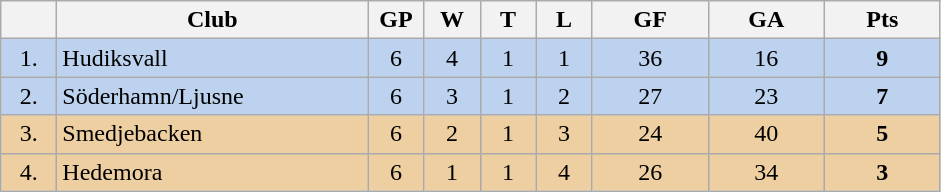<table class="wikitable">
<tr>
<th width="30"></th>
<th width="200">Club</th>
<th width="30">GP</th>
<th width="30">W</th>
<th width="30">T</th>
<th width="30">L</th>
<th width="70">GF</th>
<th width="70">GA</th>
<th width="70">Pts</th>
</tr>
<tr bgcolor="#BCD2EE" align="center">
<td>1.</td>
<td align="left">Hudiksvall</td>
<td>6</td>
<td>4</td>
<td>1</td>
<td>1</td>
<td>36</td>
<td>16</td>
<td><strong>9</strong></td>
</tr>
<tr bgcolor="#BCD2EE" align="center">
<td>2.</td>
<td align="left">Söderhamn/Ljusne</td>
<td>6</td>
<td>3</td>
<td>1</td>
<td>2</td>
<td>27</td>
<td>23</td>
<td><strong>7</strong></td>
</tr>
<tr bgcolor="#EECFA1" align="center">
<td>3.</td>
<td align="left">Smedjebacken</td>
<td>6</td>
<td>2</td>
<td>1</td>
<td>3</td>
<td>24</td>
<td>40</td>
<td><strong>5</strong></td>
</tr>
<tr bgcolor="#EECFA1" align="center">
<td>4.</td>
<td align="left">Hedemora</td>
<td>6</td>
<td>1</td>
<td>1</td>
<td>4</td>
<td>26</td>
<td>34</td>
<td><strong>3</strong></td>
</tr>
</table>
